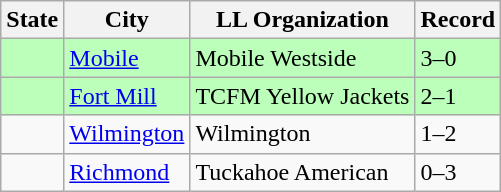<table class="wikitable">
<tr>
<th>State</th>
<th>City</th>
<th>LL Organization</th>
<th>Record</th>
</tr>
<tr style="background:#bfb;">
<td><strong></strong></td>
<td><a href='#'>Mobile</a></td>
<td>Mobile Westside</td>
<td>3–0</td>
</tr>
<tr style="background:#bfb;">
<td><strong></strong></td>
<td><a href='#'>Fort Mill</a></td>
<td>TCFM Yellow Jackets</td>
<td>2–1</td>
</tr>
<tr>
<td><strong></strong></td>
<td><a href='#'>Wilmington</a></td>
<td>Wilmington</td>
<td>1–2</td>
</tr>
<tr>
<td><strong></strong></td>
<td><a href='#'>Richmond</a></td>
<td>Tuckahoe American</td>
<td>0–3</td>
</tr>
</table>
